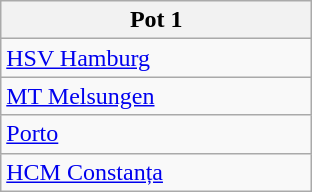<table class="wikitable" style="float:left; margin-right:1em;">
<tr>
<th width=200>Pot 1</th>
</tr>
<tr>
<td> <a href='#'>HSV Hamburg</a></td>
</tr>
<tr>
<td> <a href='#'>MT Melsungen</a></td>
</tr>
<tr>
<td> <a href='#'>Porto</a></td>
</tr>
<tr>
<td> <a href='#'>HCM Constanța</a></td>
</tr>
</table>
